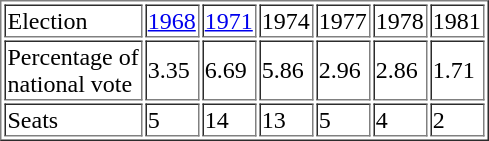<table border="1">
<tr>
<td>Election</td>
<td><a href='#'>1968</a></td>
<td><a href='#'>1971</a></td>
<td>1974</td>
<td>1977</td>
<td>1978</td>
<td>1981</td>
</tr>
<tr>
<td>Percentage of<br>national vote</td>
<td>3.35</td>
<td>6.69</td>
<td>5.86</td>
<td>2.96</td>
<td>2.86</td>
<td>1.71</td>
</tr>
<tr>
<td>Seats</td>
<td>5</td>
<td>14</td>
<td>13</td>
<td>5</td>
<td>4</td>
<td>2</td>
</tr>
</table>
